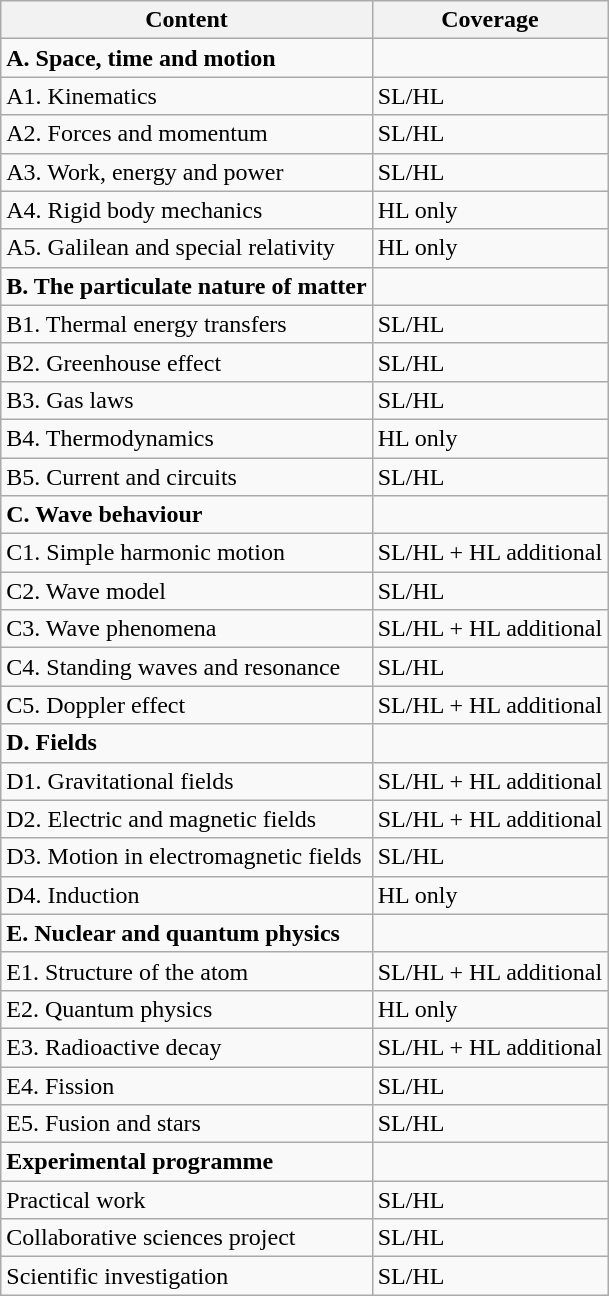<table class="wikitable collapsible collapsed">
<tr>
<th>Content</th>
<th>Coverage</th>
</tr>
<tr>
<td><strong>A. Space, time and motion</strong></td>
<td></td>
</tr>
<tr>
<td>A1. Kinematics</td>
<td>SL/HL</td>
</tr>
<tr>
<td>A2. Forces and momentum</td>
<td>SL/HL</td>
</tr>
<tr>
<td>A3. Work, energy and power</td>
<td>SL/HL</td>
</tr>
<tr>
<td>A4. Rigid body mechanics</td>
<td>HL only</td>
</tr>
<tr>
<td>A5. Galilean and special relativity</td>
<td>HL only</td>
</tr>
<tr>
<td><strong>B. The particulate nature of matter</strong></td>
<td></td>
</tr>
<tr>
<td>B1. Thermal energy transfers</td>
<td>SL/HL</td>
</tr>
<tr>
<td>B2. Greenhouse effect</td>
<td>SL/HL</td>
</tr>
<tr>
<td>B3. Gas laws</td>
<td>SL/HL</td>
</tr>
<tr>
<td>B4. Thermodynamics</td>
<td>HL only</td>
</tr>
<tr>
<td>B5. Current and circuits</td>
<td>SL/HL</td>
</tr>
<tr>
<td><strong>C. Wave behaviour</strong></td>
<td></td>
</tr>
<tr>
<td>C1. Simple harmonic motion</td>
<td>SL/HL + HL additional</td>
</tr>
<tr>
<td>C2. Wave model</td>
<td>SL/HL</td>
</tr>
<tr>
<td>C3. Wave phenomena</td>
<td>SL/HL + HL additional</td>
</tr>
<tr>
<td>C4. Standing waves and resonance</td>
<td>SL/HL</td>
</tr>
<tr>
<td>C5. Doppler effect</td>
<td>SL/HL + HL additional</td>
</tr>
<tr>
<td><strong>D. Fields</strong></td>
<td></td>
</tr>
<tr>
<td>D1. Gravitational fields</td>
<td>SL/HL + HL additional</td>
</tr>
<tr>
<td>D2. Electric and magnetic fields</td>
<td>SL/HL + HL additional</td>
</tr>
<tr>
<td>D3. Motion in electromagnetic fields</td>
<td>SL/HL</td>
</tr>
<tr>
<td>D4. Induction</td>
<td>HL only</td>
</tr>
<tr>
<td><strong>E. Nuclear and quantum physics</strong></td>
<td></td>
</tr>
<tr>
<td>E1. Structure of the atom</td>
<td>SL/HL + HL additional</td>
</tr>
<tr>
<td>E2. Quantum physics</td>
<td>HL only</td>
</tr>
<tr>
<td>E3. Radioactive decay</td>
<td>SL/HL + HL additional</td>
</tr>
<tr>
<td>E4. Fission</td>
<td>SL/HL</td>
</tr>
<tr>
<td>E5. Fusion and stars</td>
<td>SL/HL</td>
</tr>
<tr>
<td><strong>Experimental programme</strong></td>
<td></td>
</tr>
<tr>
<td>Practical work</td>
<td>SL/HL</td>
</tr>
<tr>
<td>Collaborative sciences project</td>
<td>SL/HL</td>
</tr>
<tr>
<td>Scientific investigation</td>
<td>SL/HL</td>
</tr>
</table>
